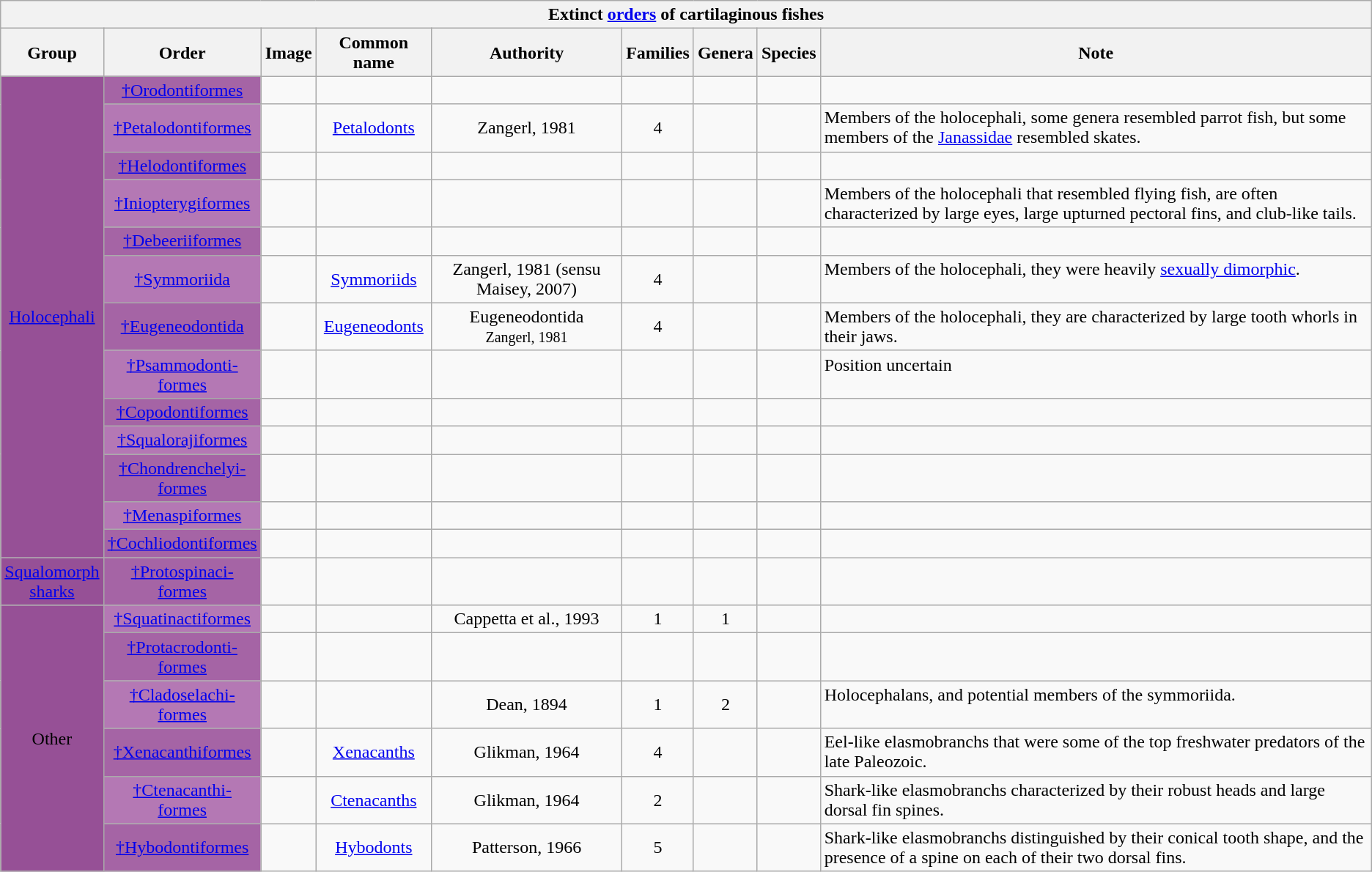<table class="wikitable">
<tr>
<th colspan=10>Extinct <a href='#'>orders</a> of cartilaginous fishes</th>
</tr>
<tr>
<th>Group</th>
<th>Order</th>
<th>Image</th>
<th>Common name</th>
<th>Authority</th>
<th>Families</th>
<th>Genera</th>
<th>Species</th>
<th>Note</th>
</tr>
<tr>
<td align=center style="background:rgb(150,80,150)" rowspan=13><a href='#'><span>Holocephali</span></a></td>
<td align=center style="background:rgb(165,100,165)"><a href='#'><span>†Orodontiformes</span></a></td>
<td></td>
<td align=center></td>
<td align=center><small></small></td>
<td align=center></td>
<td align=center></td>
<td align=center></td>
<td valign=top></td>
</tr>
<tr>
<td align=center style="background:rgb(180,120,180)"><a href='#'><span>†Petalodontiformes</span></a></td>
<td></td>
<td align=center><a href='#'>Petalodonts</a></td>
<td align=center><small></small>Zangerl, 1981</td>
<td align=center>4</td>
<td align=center></td>
<td align=center></td>
<td valign=top>Members of the holocephali, some genera resembled parrot fish, but some members of the <a href='#'>Janassidae</a> resembled skates.</td>
</tr>
<tr>
<td align=center style="background:rgb(165,100,165)"><a href='#'><span>†Helodontiformes</span></a></td>
<td></td>
<td align=center></td>
<td align=center><small></small></td>
<td align=center></td>
<td align=center></td>
<td align=center></td>
<td valign=top></td>
</tr>
<tr>
<td align=center style="background:rgb(180,120,180)"><a href='#'><span>†Iniopterygiformes</span></a></td>
<td></td>
<td align=center></td>
<td align=center><small></small></td>
<td align=center></td>
<td align=center></td>
<td align=center></td>
<td valign=top>Members of the holocephali that resembled flying fish, are often characterized by large eyes, large upturned pectoral fins, and club-like tails.</td>
</tr>
<tr>
<td align=center style="background:rgb(165,100,165)"><a href='#'><span>†Debeeriiformes</span></a></td>
<td></td>
<td align=center></td>
<td align=center><small></small></td>
<td align=center></td>
<td align=center></td>
<td align=center></td>
<td valign=top></td>
</tr>
<tr>
<td align=center style="background:rgb(180,120,180)"><a href='#'><span>†Symmoriida</span></a></td>
<td></td>
<td align=center><a href='#'>Symmoriids</a></td>
<td align=center><small></small>Zangerl, 1981 (sensu Maisey, 2007)</td>
<td align=center>4</td>
<td align=center></td>
<td align=center></td>
<td valign=top>Members of the holocephali, they were heavily <a href='#'>sexually dimorphic</a>.</td>
</tr>
<tr>
<td align=center style="background:rgb(165,100,165)"><a href='#'><span>†Eugeneodontida</span></a></td>
<td></td>
<td align=center><a href='#'>Eugeneodonts</a></td>
<td align=center><small></small>Eugeneodontida<br><small></small><small>Zangerl, 1981</small></td>
<td align=center>4</td>
<td align=center></td>
<td align=center></td>
<td valign=top>Members of the holocephali, they are characterized by large tooth whorls in their jaws.</td>
</tr>
<tr>
<td align=center style="background:rgb(180,120,180)"><a href='#'><span>†Psammodonti-<br>formes</span></a></td>
<td></td>
<td align=center></td>
<td align=center><small></small></td>
<td align=center></td>
<td align=center></td>
<td align=center></td>
<td valign=top>Position uncertain</td>
</tr>
<tr>
<td align=center style="background:rgb(165,100,165)"><a href='#'><span>†Copodontiformes</span></a></td>
<td></td>
<td align=center></td>
<td align=center><small></small></td>
<td align=center></td>
<td align=center></td>
<td align=center></td>
<td valign=top></td>
</tr>
<tr>
<td align=center style="background:rgb(180,120,180)"><a href='#'><span>†Squalorajiformes</span></a></td>
<td></td>
<td align=center></td>
<td align=center><small></small></td>
<td align=center></td>
<td align=center></td>
<td align=center></td>
<td valign=top></td>
</tr>
<tr>
<td align=center style="background:rgb(165,100,165)"><a href='#'><span>†Chondrenchelyi-<br>formes</span></a></td>
<td></td>
<td align=center></td>
<td align=center><small></small></td>
<td align=center></td>
<td align=center></td>
<td align=center></td>
<td valign=top></td>
</tr>
<tr>
<td align=center style="background:rgb(180,120,180)"><a href='#'><span>†Menaspiformes</span></a></td>
<td></td>
<td align=center></td>
<td align=center><small></small></td>
<td align=center></td>
<td align=center></td>
<td align=center></td>
<td valign=top></td>
</tr>
<tr>
<td align=center style="background:rgb(165,100,165)"><a href='#'><span>†Cochliodontiformes</span></a></td>
<td></td>
<td align=center></td>
<td align=center><small></small></td>
<td align=center></td>
<td align=center></td>
<td align=center></td>
<td valign=top></td>
</tr>
<tr>
<td align=center style="background:rgb(150,80,150)" rowspan=1><a href='#'><span>Squalomorph<br>sharks</span></a></td>
<td align=center style="background:rgb(165,100,165)"><a href='#'><span>†Protospinaci-<br>formes</span></a></td>
<td></td>
<td align=center></td>
<td align=center><small></small></td>
<td align=center></td>
<td align=center></td>
<td align=center></td>
<td valign=top></td>
</tr>
<tr>
<td align=center style="background:rgb(150,80,150)" rowspan=6><span>Other</span></td>
<td align=center style="background:rgb(180,120,180)"><a href='#'><span>†Squatinactiformes</span></a></td>
<td></td>
<td align=center></td>
<td align=center><small></small>Cappetta et al., 1993</td>
<td align=center>1</td>
<td align=center>1</td>
<td align=center></td>
<td valign=top></td>
</tr>
<tr>
<td align=center style="background:rgb(165,100,165)"><a href='#'><span>†Protacrodonti-<br>formes</span></a></td>
<td></td>
<td align=center></td>
<td align=center><small></small></td>
<td align=center></td>
<td align=center></td>
<td align=center></td>
<td valign=top></td>
</tr>
<tr>
<td align=center style="background:rgb(180,120,180)"><a href='#'><span>†Cladoselachi-<br>formes</span></a></td>
<td></td>
<td align=center></td>
<td align=center><small></small>Dean, 1894</td>
<td align=center>1</td>
<td align=center>2</td>
<td align=center></td>
<td valign=top>Holocephalans, and potential members of the symmoriida.</td>
</tr>
<tr>
<td align=center style="background:rgb(165,100,165)"><a href='#'><span>†Xenacanthiformes</span></a></td>
<td></td>
<td align=center><a href='#'>Xenacanths</a></td>
<td align=center><small></small>Glikman, 1964</td>
<td align=center>4</td>
<td align=center></td>
<td align=center></td>
<td valign=top>Eel-like elasmobranchs that were some of the top freshwater predators of the late Paleozoic.</td>
</tr>
<tr>
<td align=center style="background:rgb(180,120,180)"><a href='#'><span>†Ctenacanthi-<br>formes</span></a></td>
<td></td>
<td align=center><a href='#'>Ctenacanths</a></td>
<td align=center><small></small>Glikman, 1964</td>
<td align=center>2</td>
<td align=center></td>
<td align=center></td>
<td valign=top>Shark-like elasmobranchs characterized by their robust heads and large dorsal fin spines.</td>
</tr>
<tr>
<td align=center style="background:rgb(165,100,165)"><a href='#'><span>†Hybodontiformes</span></a></td>
<td></td>
<td align=center><a href='#'>Hybodonts</a></td>
<td align=center><small></small>Patterson, 1966</td>
<td align=center>5</td>
<td align=center></td>
<td align=center></td>
<td valign=top>Shark-like elasmobranchs   distinguished by their conical tooth shape, and the presence of a spine on each of their two dorsal fins.</td>
</tr>
</table>
